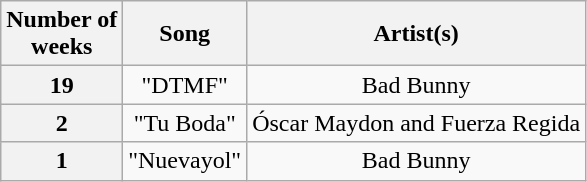<table class="wikitable plainrowheaders" style="text-align:center">
<tr>
<th>Number of<br>weeks</th>
<th>Song</th>
<th>Artist(s)</th>
</tr>
<tr>
<th scope="row" style="text-align:center">19</th>
<td>"DTMF"</td>
<td>Bad Bunny</td>
</tr>
<tr>
<th scope="row" style="text-align:center">2</th>
<td>"Tu Boda"</td>
<td>Óscar Maydon and Fuerza Regida</td>
</tr>
<tr>
<th scope="row" style="text-align:center">1</th>
<td>"Nuevayol"</td>
<td>Bad Bunny</td>
</tr>
</table>
